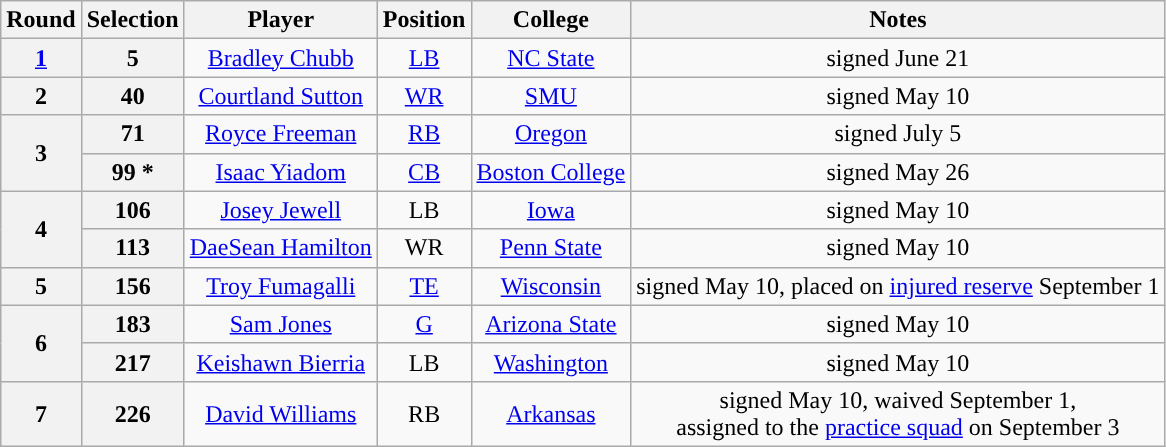<table class="wikitable" style="text-align:center">
<tr>
<th>Round</th>
<th>Selection</th>
<th>Player</th>
<th>Position</th>
<th>College</th>
<th>Notes</th>
</tr>
<tr>
<th><a href='#'>1</a></th>
<th>5</th>
<td><a href='#'>Bradley Chubb</a></td>
<td><a href='#'>LB</a></td>
<td><a href='#'>NC State</a></td>
<td>signed June 21</td>
</tr>
<tr>
<th>2</th>
<th>40</th>
<td><a href='#'>Courtland Sutton</a></td>
<td><a href='#'>WR</a></td>
<td><a href='#'>SMU</a></td>
<td>signed May 10</td>
</tr>
<tr>
<th rowspan="2">3</th>
<th>71</th>
<td><a href='#'>Royce Freeman</a></td>
<td><a href='#'>RB</a></td>
<td><a href='#'>Oregon</a></td>
<td>signed July 5</td>
</tr>
<tr>
<th>99 *</th>
<td><a href='#'>Isaac Yiadom</a></td>
<td><a href='#'>CB</a></td>
<td><a href='#'>Boston College</a></td>
<td>signed May 26</td>
</tr>
<tr>
<th rowspan="2">4</th>
<th>106</th>
<td><a href='#'>Josey Jewell</a></td>
<td>LB</td>
<td><a href='#'>Iowa</a></td>
<td>signed May 10</td>
</tr>
<tr>
<th>113</th>
<td><a href='#'>DaeSean Hamilton</a></td>
<td>WR</td>
<td><a href='#'>Penn State</a></td>
<td>signed May 10</td>
</tr>
<tr>
<th>5</th>
<th>156</th>
<td><a href='#'>Troy Fumagalli</a></td>
<td><a href='#'>TE</a></td>
<td><a href='#'>Wisconsin</a></td>
<td>signed May 10, placed on <a href='#'>injured reserve</a> September 1</td>
</tr>
<tr>
<th rowspan="2">6</th>
<th>183</th>
<td><a href='#'>Sam Jones</a></td>
<td><a href='#'>G</a></td>
<td><a href='#'>Arizona State</a></td>
<td>signed May 10</td>
</tr>
<tr>
<th>217</th>
<td><a href='#'>Keishawn Bierria</a></td>
<td>LB</td>
<td><a href='#'>Washington</a></td>
<td>signed May 10</td>
</tr>
<tr>
<th>7</th>
<th>226</th>
<td><a href='#'>David Williams</a></td>
<td>RB</td>
<td><a href='#'>Arkansas</a></td>
<td>signed May 10, waived September 1,<br>assigned to the <a href='#'>practice squad</a> on September 3</td>
</tr>
</table>
